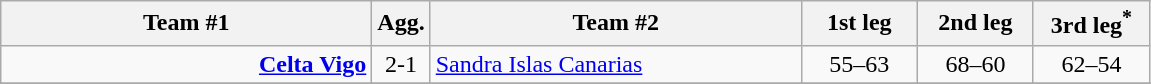<table class=wikitable style="text-align:center">
<tr>
<th width=240>Team #1</th>
<th width=20>Agg.</th>
<th width=240>Team #2</th>
<th width=70>1st leg</th>
<th width=70>2nd leg</th>
<th width=70>3rd leg<sup>*</sup></th>
</tr>
<tr>
<td align=right><strong><a href='#'>Celta Vigo</a></strong></td>
<td>2-1</td>
<td align=left><a href='#'>Sandra Islas Canarias</a></td>
<td>55–63</td>
<td>68–60</td>
<td>62–54</td>
</tr>
<tr>
</tr>
</table>
